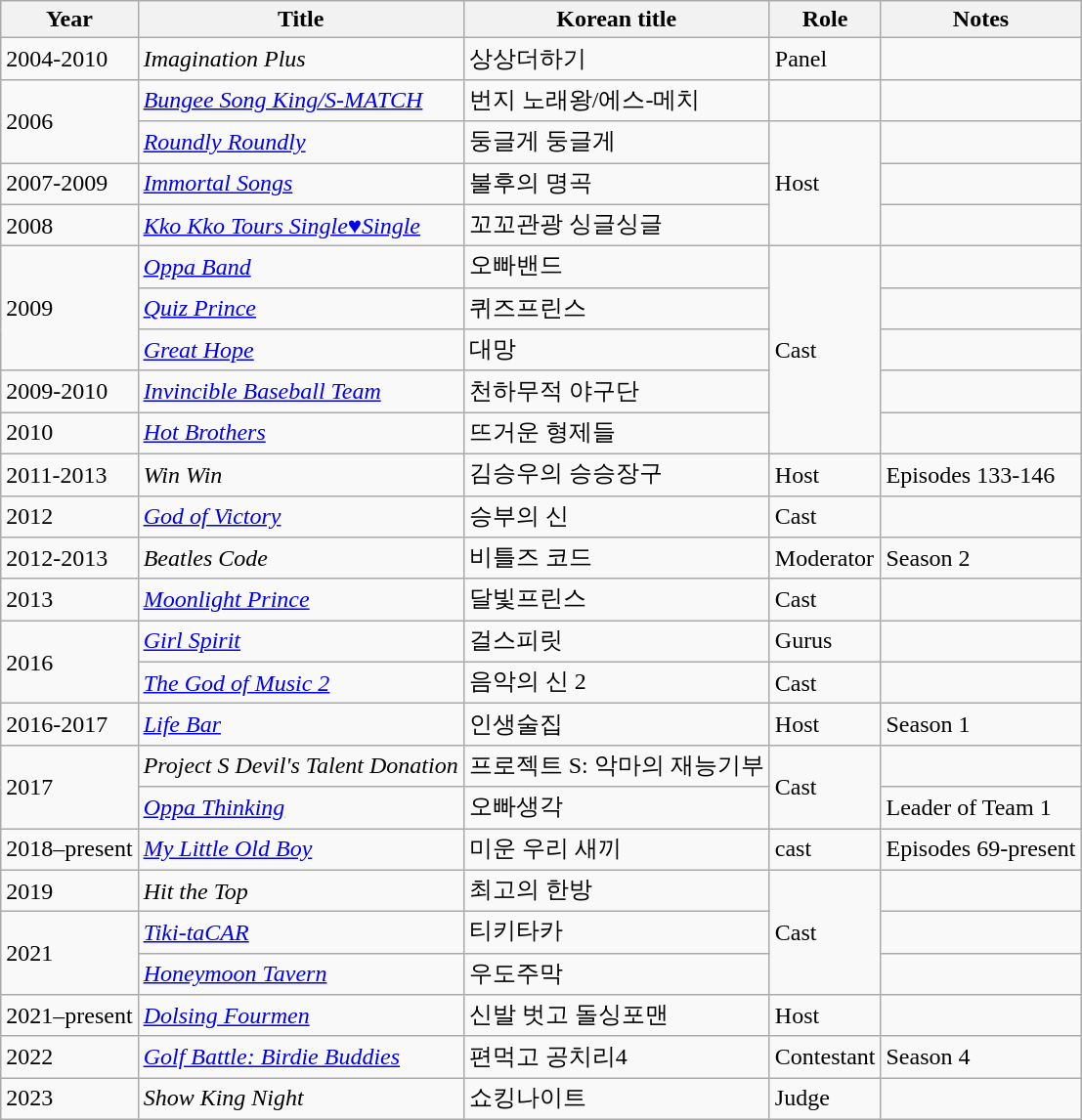<table class="wikitable sortable">
<tr>
<th>Year</th>
<th>Title</th>
<th>Korean title</th>
<th>Role</th>
<th>Notes</th>
</tr>
<tr>
<td>2004-2010</td>
<td><em>Imagination Plus</em></td>
<td>상상더하기</td>
<td>Panel</td>
<td></td>
</tr>
<tr>
<td rowspan="2">2006</td>
<td><em><a href='#'>Bungee Song King/S-MATCH</a></em></td>
<td>번지 노래왕/에스-메치</td>
<td></td>
<td></td>
</tr>
<tr>
<td><em><a href='#'>Roundly Roundly</a></em></td>
<td>둥글게 둥글게</td>
<td rowspan="3">Host</td>
<td></td>
</tr>
<tr>
<td>2007-2009</td>
<td><em><a href='#'>Immortal Songs</a></em></td>
<td>불후의 명곡</td>
<td></td>
</tr>
<tr>
<td>2008</td>
<td><em><a href='#'>Kko Kko Tours Single♥Single</a></em></td>
<td>꼬꼬관광 싱글싱글</td>
<td></td>
</tr>
<tr>
<td rowspan="3">2009</td>
<td><em><a href='#'>Oppa Band</a></em></td>
<td>오빠밴드</td>
<td rowspan="5">Cast</td>
<td></td>
</tr>
<tr>
<td><em><a href='#'>Quiz Prince</a></em></td>
<td>퀴즈프린스</td>
<td></td>
</tr>
<tr>
<td><em><a href='#'>Great Hope</a></em></td>
<td>대망</td>
<td></td>
</tr>
<tr>
<td>2009-2010</td>
<td><em><a href='#'>Invincible Baseball Team</a></em></td>
<td>천하무적 야구단</td>
<td></td>
</tr>
<tr>
<td>2010</td>
<td><em><a href='#'>Hot Brothers</a></em></td>
<td>뜨거운 형제들</td>
<td></td>
</tr>
<tr>
<td>2011-2013</td>
<td><em>Win Win</em></td>
<td>김승우의 승승장구</td>
<td>Host</td>
<td>Episodes 133-146</td>
</tr>
<tr>
<td>2012</td>
<td><em><a href='#'>God of Victory</a></em></td>
<td>승부의 신</td>
<td>Cast</td>
<td></td>
</tr>
<tr>
<td>2012-2013</td>
<td><em>Beatles Code</em></td>
<td>비틀즈 코드</td>
<td>Moderator</td>
<td>Season 2</td>
</tr>
<tr>
<td>2013</td>
<td><em><a href='#'>Moonlight Prince</a></em></td>
<td>달빛프린스</td>
<td>Cast</td>
<td></td>
</tr>
<tr>
<td rowspan="2">2016</td>
<td><em><a href='#'>Girl Spirit</a></em></td>
<td>걸스피릿</td>
<td>Gurus</td>
<td></td>
</tr>
<tr>
<td><em><a href='#'>The God of Music 2</a></em></td>
<td>음악의 신 2</td>
<td>Cast</td>
<td></td>
</tr>
<tr>
<td>2016-2017</td>
<td><em><a href='#'>Life Bar</a></em></td>
<td>인생술집</td>
<td>Host</td>
<td>Season 1</td>
</tr>
<tr>
<td rowspan="2">2017</td>
<td><em>Project S Devil's Talent Donation</em></td>
<td>프로젝트 S: 악마의 재능기부</td>
<td rowspan="2">Cast</td>
<td></td>
</tr>
<tr>
<td><em><a href='#'>Oppa Thinking</a></em></td>
<td>오빠생각</td>
<td>Leader of Team 1</td>
</tr>
<tr>
<td>2018–present</td>
<td><em><a href='#'>My Little Old Boy</a></em></td>
<td>미운 우리 새끼</td>
<td>cast</td>
<td>Episodes 69-present</td>
</tr>
<tr>
<td>2019</td>
<td><em>Hit the Top</em></td>
<td>최고의 한방</td>
<td rowspan="3">Cast</td>
<td></td>
</tr>
<tr>
<td rowspan="2">2021</td>
<td><em><a href='#'>Tiki-taCAR</a></em></td>
<td>티키타카</td>
<td></td>
</tr>
<tr>
<td><em><a href='#'>Honeymoon Tavern</a></em></td>
<td>우도주막</td>
<td></td>
</tr>
<tr>
<td>2021–present</td>
<td><em><a href='#'>Dolsing Fourmen</a></em></td>
<td>신발 벗고 돌싱포맨</td>
<td>Host</td>
<td></td>
</tr>
<tr>
<td>2022</td>
<td><em><a href='#'>Golf Battle: Birdie Buddies</a></em></td>
<td>편먹고 공치리4</td>
<td>Contestant</td>
<td>Season 4</td>
</tr>
<tr>
<td>2023</td>
<td><em>Show King Night</em></td>
<td>쇼킹나이트</td>
<td>Judge</td>
<td></td>
</tr>
</table>
